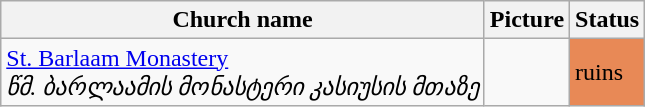<table class="wikitable">
<tr>
<th>Church name</th>
<th>Picture</th>
<th>Status</th>
</tr>
<tr>
<td><a href='#'>St. Barlaam Monastery</a><br> <em>წმ. ბარლაამის მონასტერი კასიუსის მთაზე</em></td>
<td></td>
<td style="background:#E88956">ruins</td>
</tr>
</table>
